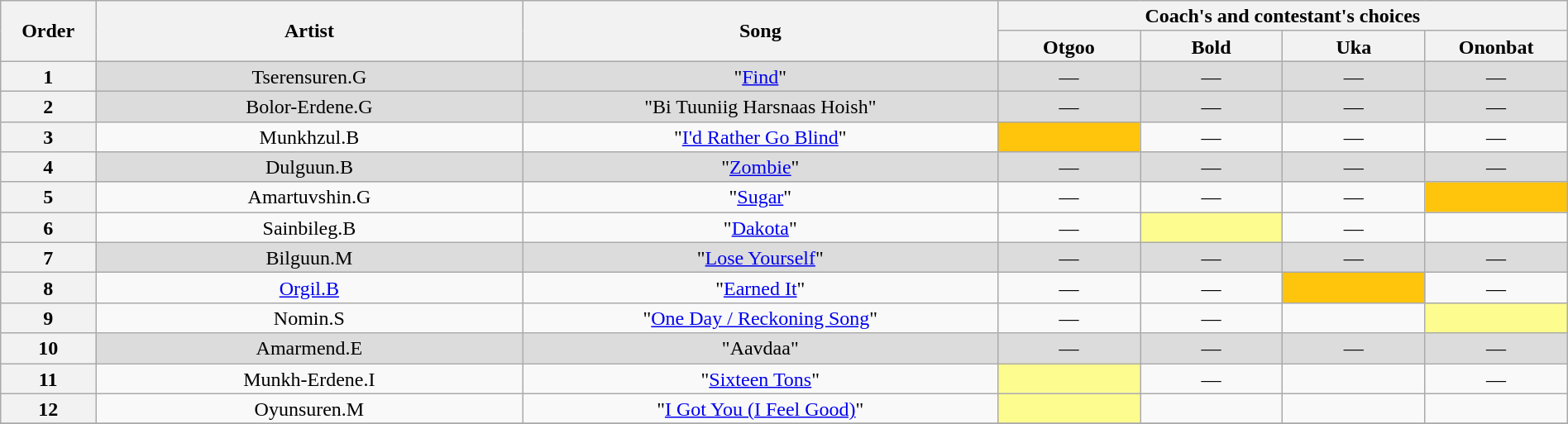<table class="wikitable" style="text-align:center; line-height:17px; width:100%;">
<tr>
<th scope="col" rowspan="2" width="04%">Order</th>
<th scope="col" rowspan="2" width="18%">Artist</th>
<th scope="col" rowspan="2" width="20%">Song</th>
<th scope="col" colspan="4" width="24%">Coach's and contestant's choices</th>
</tr>
<tr>
<th width="06%">Otgoo</th>
<th width="06%">Bold</th>
<th width="06%">Uka</th>
<th width="06%">Ononbat</th>
</tr>
<tr>
<th>1</th>
<td style="background:#DCDCDC;">Tserensuren.G</td>
<td style="background:#DCDCDC;">"<a href='#'>Find</a>"</td>
<td style="background:#DCDCDC;">—</td>
<td style="background:#DCDCDC;">—</td>
<td style="background:#DCDCDC;">—</td>
<td style="background:#DCDCDC;">—</td>
</tr>
<tr>
<th>2</th>
<td style="background:#DCDCDC;">Bolor-Erdene.G</td>
<td style="background:#DCDCDC;">"Bi Tuuniig Harsnaas Hoish"</td>
<td style="background:#DCDCDC;">—</td>
<td style="background:#DCDCDC;">—</td>
<td style="background:#DCDCDC;">—</td>
<td style="background:#DCDCDC;">—</td>
</tr>
<tr>
<th>3</th>
<td>Munkhzul.B</td>
<td>"<a href='#'>I'd Rather Go Blind</a>"</td>
<td style="background:#FFC40C;"><strong></strong></td>
<td>—</td>
<td>—</td>
<td>—</td>
</tr>
<tr>
<th>4</th>
<td style="background:#DCDCDC;">Dulguun.B</td>
<td style="background:#DCDCDC;">"<a href='#'>Zombie</a>"</td>
<td style="background:#DCDCDC;">—</td>
<td style="background:#DCDCDC;">—</td>
<td style="background:#DCDCDC;">—</td>
<td style="background:#DCDCDC;">—</td>
</tr>
<tr>
<th>5</th>
<td>Amartuvshin.G</td>
<td>"<a href='#'>Sugar</a>"</td>
<td>—</td>
<td>—</td>
<td>—</td>
<td style="background:#FFC40C;"><strong></strong></td>
</tr>
<tr>
<th>6</th>
<td>Sainbileg.B</td>
<td>"<a href='#'>Dakota</a>"</td>
<td>—</td>
<td style="background:#fdfc8f;"><strong></strong></td>
<td>—</td>
<td><strong></strong></td>
</tr>
<tr>
<th>7</th>
<td style="background:#DCDCDC;">Bilguun.M</td>
<td style="background:#DCDCDC;">"<a href='#'>Lose Yourself</a>"</td>
<td style="background:#DCDCDC;">—</td>
<td style="background:#DCDCDC;">—</td>
<td style="background:#DCDCDC;">—</td>
<td style="background:#DCDCDC;">—</td>
</tr>
<tr>
<th>8</th>
<td><a href='#'>Orgil.B</a></td>
<td>"<a href='#'>Earned It</a>"</td>
<td>—</td>
<td>—</td>
<td style="background:#FFC40C;"><strong></strong></td>
<td>—</td>
</tr>
<tr>
<th>9</th>
<td>Nomin.S</td>
<td>"<a href='#'>One Day / Reckoning Song</a>"</td>
<td>—</td>
<td>—</td>
<td><strong></strong></td>
<td style="background:#fdfc8f;"><strong></strong></td>
</tr>
<tr>
<th>10</th>
<td style="background:#DCDCDC;">Amarmend.E</td>
<td style="background:#DCDCDC;">"Aavdaa"</td>
<td style="background:#DCDCDC;">—</td>
<td style="background:#DCDCDC;">—</td>
<td style="background:#DCDCDC;">—</td>
<td style="background:#DCDCDC;">—</td>
</tr>
<tr>
<th>11</th>
<td>Munkh-Erdene.I</td>
<td>"<a href='#'>Sixteen Tons</a>"</td>
<td style="background:#fdfc8f;"><strong></strong></td>
<td>—</td>
<td><strong></strong></td>
<td>—</td>
</tr>
<tr>
<th>12</th>
<td>Oyunsuren.M</td>
<td>"<a href='#'>I Got You (I Feel Good)</a>"</td>
<td style="background:#fdfc8f;"><strong></strong></td>
<td><strong></strong></td>
<td><strong></strong></td>
<td><strong></strong></td>
</tr>
<tr>
</tr>
</table>
